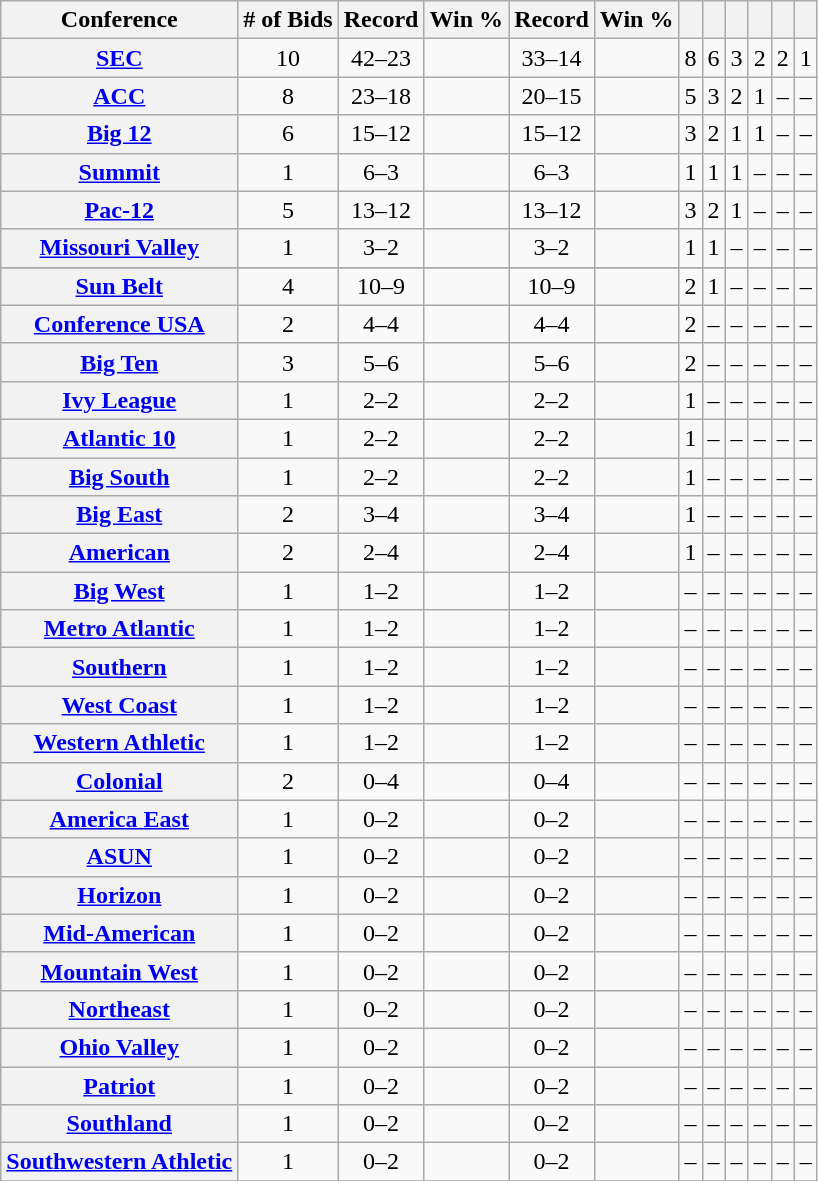<table class="wikitable sortable plainrowheaders" style="text-align:center">
<tr>
<th scope="col">Conference</th>
<th scope="col"># of Bids</th>
<th scope="col">Record</th>
<th scope="col">Win %</th>
<th scope="col"> Record</th>
<th scope="col"> Win %</th>
<th scope="col"></th>
<th scope="col"></th>
<th scope="col"></th>
<th scope="col"></th>
<th scope="col"></th>
<th scope="col"></th>
</tr>
<tr>
<th scope="row"><a href='#'>SEC</a></th>
<td>10</td>
<td>42–23</td>
<td></td>
<td>33–14</td>
<td></td>
<td>8</td>
<td>6</td>
<td>3</td>
<td>2</td>
<td>2</td>
<td>1</td>
</tr>
<tr>
<th scope="row"><a href='#'>ACC</a></th>
<td>8</td>
<td>23–18</td>
<td></td>
<td>20–15</td>
<td></td>
<td>5</td>
<td>3</td>
<td>2</td>
<td>1</td>
<td>–</td>
<td>–</td>
</tr>
<tr>
<th scope="row"><a href='#'>Big 12</a></th>
<td>6</td>
<td>15–12</td>
<td></td>
<td>15–12</td>
<td></td>
<td>3</td>
<td>2</td>
<td>1</td>
<td>1</td>
<td>–</td>
<td>–</td>
</tr>
<tr>
<th scope="row"><a href='#'>Summit</a></th>
<td>1</td>
<td>6–3</td>
<td></td>
<td>6–3</td>
<td></td>
<td>1</td>
<td>1</td>
<td>1</td>
<td>–</td>
<td>–</td>
<td>–</td>
</tr>
<tr>
<th scope="row"><a href='#'>Pac-12</a></th>
<td>5</td>
<td>13–12</td>
<td></td>
<td>13–12</td>
<td></td>
<td>3</td>
<td>2</td>
<td>1</td>
<td>–</td>
<td>–</td>
<td>–</td>
</tr>
<tr>
<th scope="row"><a href='#'>Missouri Valley</a></th>
<td>1</td>
<td>3–2</td>
<td></td>
<td>3–2</td>
<td></td>
<td>1</td>
<td>1</td>
<td>–</td>
<td>–</td>
<td>–</td>
<td>–</td>
</tr>
<tr>
</tr>
<tr>
<th scope="row"><a href='#'>Sun Belt</a></th>
<td>4</td>
<td>10–9</td>
<td></td>
<td>10–9</td>
<td></td>
<td>2</td>
<td>1</td>
<td>–</td>
<td>–</td>
<td>–</td>
<td>–</td>
</tr>
<tr>
<th scope="row"><a href='#'>Conference USA</a></th>
<td>2</td>
<td>4–4</td>
<td></td>
<td>4–4</td>
<td></td>
<td>2</td>
<td>–</td>
<td>–</td>
<td>–</td>
<td>–</td>
<td>–</td>
</tr>
<tr>
<th scope="row"><a href='#'>Big Ten</a></th>
<td>3</td>
<td>5–6</td>
<td></td>
<td>5–6</td>
<td></td>
<td>2</td>
<td>–</td>
<td>–</td>
<td>–</td>
<td>–</td>
<td>–</td>
</tr>
<tr>
<th scope="row"><a href='#'>Ivy League</a></th>
<td>1</td>
<td>2–2</td>
<td></td>
<td>2–2</td>
<td></td>
<td>1</td>
<td>–</td>
<td>–</td>
<td>–</td>
<td>–</td>
<td>–</td>
</tr>
<tr>
<th scope="row"><a href='#'>Atlantic 10</a></th>
<td>1</td>
<td>2–2</td>
<td></td>
<td>2–2</td>
<td></td>
<td>1</td>
<td>–</td>
<td>–</td>
<td>–</td>
<td>–</td>
<td>–</td>
</tr>
<tr>
<th scope="row"><a href='#'>Big South</a></th>
<td>1</td>
<td>2–2</td>
<td></td>
<td>2–2</td>
<td></td>
<td>1</td>
<td>–</td>
<td>–</td>
<td>–</td>
<td>–</td>
<td>–</td>
</tr>
<tr>
<th scope="row"><a href='#'>Big East</a></th>
<td>2</td>
<td>3–4</td>
<td></td>
<td>3–4</td>
<td></td>
<td>1</td>
<td>–</td>
<td>–</td>
<td>–</td>
<td>–</td>
<td>–</td>
</tr>
<tr>
<th scope="row"><a href='#'>American</a></th>
<td>2</td>
<td>2–4</td>
<td></td>
<td>2–4</td>
<td></td>
<td>1</td>
<td>–</td>
<td>–</td>
<td>–</td>
<td>–</td>
<td>–</td>
</tr>
<tr>
<th scope="row"><a href='#'>Big West</a></th>
<td>1</td>
<td>1–2</td>
<td></td>
<td>1–2</td>
<td></td>
<td>–</td>
<td>–</td>
<td>–</td>
<td>–</td>
<td>–</td>
<td>–</td>
</tr>
<tr>
<th scope="row"><a href='#'>Metro Atlantic</a></th>
<td>1</td>
<td>1–2</td>
<td></td>
<td>1–2</td>
<td></td>
<td>–</td>
<td>–</td>
<td>–</td>
<td>–</td>
<td>–</td>
<td>–</td>
</tr>
<tr>
<th scope="row"><a href='#'>Southern</a></th>
<td>1</td>
<td>1–2</td>
<td></td>
<td>1–2</td>
<td></td>
<td>–</td>
<td>–</td>
<td>–</td>
<td>–</td>
<td>–</td>
<td>–</td>
</tr>
<tr>
<th scope="row"><a href='#'>West Coast</a></th>
<td>1</td>
<td>1–2</td>
<td></td>
<td>1–2</td>
<td></td>
<td>–</td>
<td>–</td>
<td>–</td>
<td>–</td>
<td>–</td>
<td>–</td>
</tr>
<tr>
<th scope="row"><a href='#'>Western Athletic</a></th>
<td>1</td>
<td>1–2</td>
<td></td>
<td>1–2</td>
<td></td>
<td>–</td>
<td>–</td>
<td>–</td>
<td>–</td>
<td>–</td>
<td>–</td>
</tr>
<tr>
<th scope="row"><a href='#'>Colonial</a></th>
<td>2</td>
<td>0–4</td>
<td></td>
<td>0–4</td>
<td></td>
<td>–</td>
<td>–</td>
<td>–</td>
<td>–</td>
<td>–</td>
<td>–</td>
</tr>
<tr>
<th scope="row"><a href='#'>America East</a></th>
<td>1</td>
<td>0–2</td>
<td></td>
<td>0–2</td>
<td></td>
<td>–</td>
<td>–</td>
<td>–</td>
<td>–</td>
<td>–</td>
<td>–</td>
</tr>
<tr>
<th scope="row"><a href='#'>ASUN</a></th>
<td>1</td>
<td>0–2</td>
<td></td>
<td>0–2</td>
<td></td>
<td>–</td>
<td>–</td>
<td>–</td>
<td>–</td>
<td>–</td>
<td>–</td>
</tr>
<tr>
<th scope="row"><a href='#'>Horizon</a></th>
<td>1</td>
<td>0–2</td>
<td></td>
<td>0–2</td>
<td></td>
<td>–</td>
<td>–</td>
<td>–</td>
<td>–</td>
<td>–</td>
<td>–</td>
</tr>
<tr>
<th scope="row"><a href='#'>Mid-American</a></th>
<td>1</td>
<td>0–2</td>
<td></td>
<td>0–2</td>
<td></td>
<td>–</td>
<td>–</td>
<td>–</td>
<td>–</td>
<td>–</td>
<td>–</td>
</tr>
<tr>
<th scope="row"><a href='#'>Mountain West</a></th>
<td>1</td>
<td>0–2</td>
<td></td>
<td>0–2</td>
<td></td>
<td>–</td>
<td>–</td>
<td>–</td>
<td>–</td>
<td>–</td>
<td>–</td>
</tr>
<tr>
<th scope="row"><a href='#'>Northeast</a></th>
<td>1</td>
<td>0–2</td>
<td></td>
<td>0–2</td>
<td></td>
<td>–</td>
<td>–</td>
<td>–</td>
<td>–</td>
<td>–</td>
<td>–</td>
</tr>
<tr>
<th scope="row"><a href='#'>Ohio Valley</a></th>
<td>1</td>
<td>0–2</td>
<td></td>
<td>0–2</td>
<td></td>
<td>–</td>
<td>–</td>
<td>–</td>
<td>–</td>
<td>–</td>
<td>–</td>
</tr>
<tr>
<th scope="row"><a href='#'>Patriot</a></th>
<td>1</td>
<td>0–2</td>
<td></td>
<td>0–2</td>
<td></td>
<td>–</td>
<td>–</td>
<td>–</td>
<td>–</td>
<td>–</td>
<td>–</td>
</tr>
<tr>
<th scope="row"><a href='#'>Southland</a></th>
<td>1</td>
<td>0–2</td>
<td></td>
<td>0–2</td>
<td></td>
<td>–</td>
<td>–</td>
<td>–</td>
<td>–</td>
<td>–</td>
<td>–</td>
</tr>
<tr>
<th scope="row"><a href='#'>Southwestern Athletic</a></th>
<td>1</td>
<td>0–2</td>
<td></td>
<td>0–2</td>
<td></td>
<td>–</td>
<td>–</td>
<td>–</td>
<td>–</td>
<td>–</td>
<td>–</td>
</tr>
<tr>
</tr>
</table>
